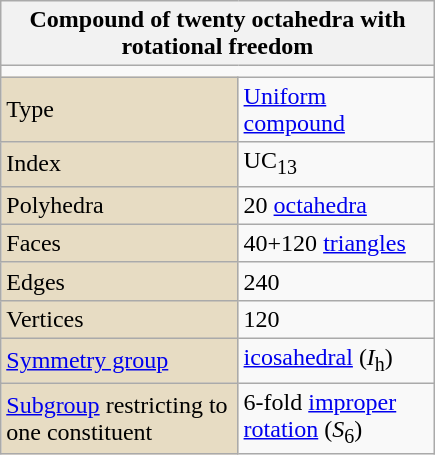<table class=wikitable style="float:right; margin-left:8px; width:290px">
<tr>
<th bgcolor=#e7dcc3 colspan=2>Compound of twenty octahedra with rotational freedom</th>
</tr>
<tr>
<td align=center colspan=2></td>
</tr>
<tr>
<td bgcolor=#e7dcc3>Type</td>
<td><a href='#'>Uniform compound</a></td>
</tr>
<tr>
<td bgcolor=#e7dcc3>Index</td>
<td>UC<sub>13</sub></td>
</tr>
<tr>
<td bgcolor=#e7dcc3>Polyhedra</td>
<td>20 <a href='#'>octahedra</a></td>
</tr>
<tr>
<td bgcolor=#e7dcc3>Faces</td>
<td>40+120 <a href='#'>triangles</a></td>
</tr>
<tr>
<td bgcolor=#e7dcc3>Edges</td>
<td>240</td>
</tr>
<tr>
<td bgcolor=#e7dcc3>Vertices</td>
<td>120</td>
</tr>
<tr>
<td bgcolor=#e7dcc3><a href='#'>Symmetry group</a></td>
<td><a href='#'>icosahedral</a> (<em>I</em><sub>h</sub>)</td>
</tr>
<tr>
<td bgcolor=#e7dcc3><a href='#'>Subgroup</a> restricting to one constituent</td>
<td>6-fold <a href='#'>improper rotation</a> (<em>S</em><sub>6</sub>)</td>
</tr>
</table>
